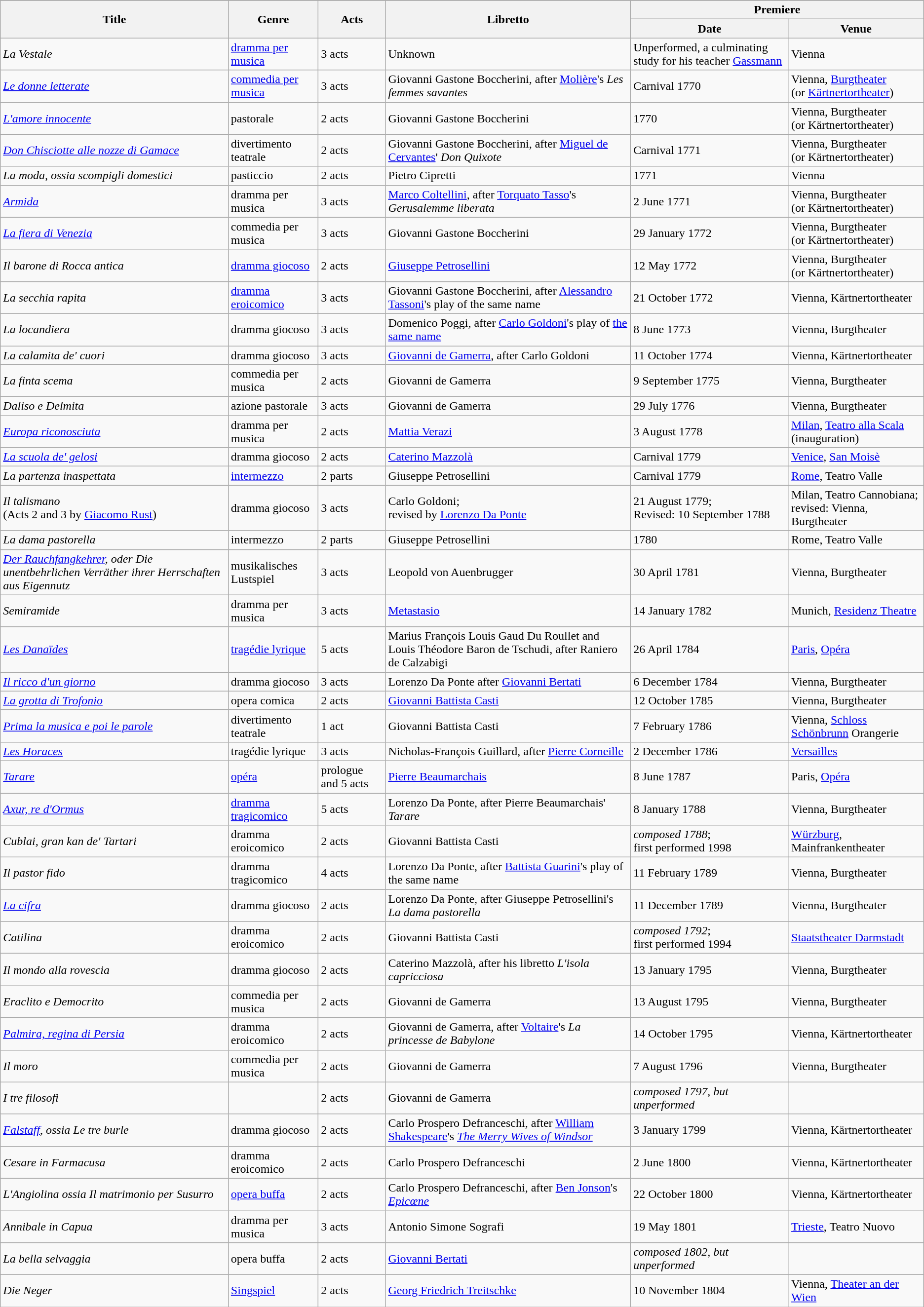<table class = "wikitable sortable plainrowheaders">
<tr>
</tr>
<tr>
<th rowspan="2">Title</th>
<th rowspan="2">Genre</th>
<th rowspan="2">Acts</th>
<th rowspan="2">Libretto</th>
<th colspan="2">Premiere</th>
</tr>
<tr>
<th>Date</th>
<th>Venue</th>
</tr>
<tr>
<td><em>La Vestale</em></td>
<td><a href='#'>dramma per musica</a></td>
<td>3 acts</td>
<td>Unknown</td>
<td>Unperformed, a culminating study for his teacher <a href='#'>Gassmann</a></td>
<td>Vienna</td>
</tr>
<tr>
<td><em><a href='#'>Le donne letterate</a></em></td>
<td><a href='#'>commedia per musica</a></td>
<td>3 acts</td>
<td>Giovanni Gastone Boccherini, after <a href='#'>Molière</a>'s <em>Les femmes savantes</em></td>
<td>Carnival 1770</td>
<td>Vienna, <a href='#'>Burgtheater</a><br>(or <a href='#'>Kärtnertortheater</a>)</td>
</tr>
<tr>
<td><em><a href='#'>L'amore innocente</a></em></td>
<td>pastorale</td>
<td>2 acts</td>
<td>Giovanni Gastone Boccherini</td>
<td>1770</td>
<td>Vienna, Burgtheater<br>(or Kärtnertortheater)</td>
</tr>
<tr>
<td><em><a href='#'>Don Chisciotte alle nozze di Gamace</a></em></td>
<td>divertimento teatrale</td>
<td>2 acts</td>
<td>Giovanni Gastone Boccherini, after <a href='#'>Miguel de Cervantes</a>' <em>Don Quixote</em></td>
<td>Carnival 1771</td>
<td>Vienna, Burgtheater<br>(or Kärtnertortheater)</td>
</tr>
<tr>
<td><em>La moda, ossia scompigli domestici</em></td>
<td>pasticcio</td>
<td>2 acts</td>
<td>Pietro Cipretti</td>
<td>1771</td>
<td>Vienna</td>
</tr>
<tr>
<td><em><a href='#'>Armida</a></em></td>
<td>dramma per musica</td>
<td>3 acts</td>
<td><a href='#'>Marco Coltellini</a>, after <a href='#'>Torquato Tasso</a>'s <em>Gerusalemme liberata</em></td>
<td>2 June 1771</td>
<td>Vienna, Burgtheater<br>(or Kärtnertortheater)</td>
</tr>
<tr>
<td><em><a href='#'>La fiera di Venezia</a></em></td>
<td>commedia per musica</td>
<td>3 acts</td>
<td>Giovanni Gastone Boccherini</td>
<td>29 January 1772</td>
<td>Vienna, Burgtheater<br>(or Kärtnertortheater)</td>
</tr>
<tr>
<td><em>Il barone di Rocca antica</em></td>
<td><a href='#'>dramma giocoso</a></td>
<td>2 acts</td>
<td><a href='#'>Giuseppe Petrosellini</a></td>
<td>12 May 1772</td>
<td>Vienna, Burgtheater<br>(or Kärtnertortheater)</td>
</tr>
<tr>
<td><em>La secchia rapita</em></td>
<td><a href='#'>dramma eroicomico</a></td>
<td>3 acts</td>
<td>Giovanni Gastone Boccherini, after <a href='#'>Alessandro Tassoni</a>'s play of the same name</td>
<td>21 October 1772</td>
<td>Vienna, Kärtnertortheater</td>
</tr>
<tr>
<td><em>La locandiera</em></td>
<td>dramma giocoso</td>
<td>3 acts</td>
<td>Domenico Poggi, after <a href='#'>Carlo Goldoni</a>'s play of <a href='#'>the same name</a></td>
<td>8 June 1773</td>
<td>Vienna, Burgtheater</td>
</tr>
<tr>
<td><em>La calamita de' cuori</em></td>
<td>dramma giocoso</td>
<td>3 acts</td>
<td><a href='#'>Giovanni de Gamerra</a>, after Carlo Goldoni</td>
<td>11 October 1774</td>
<td>Vienna, Kärtnertortheater</td>
</tr>
<tr>
<td><em>La finta scema</em></td>
<td>commedia per musica</td>
<td>2 acts</td>
<td>Giovanni de Gamerra</td>
<td>9 September 1775</td>
<td>Vienna, Burgtheater</td>
</tr>
<tr>
<td><em>Daliso e Delmita</em></td>
<td>azione pastorale</td>
<td>3 acts</td>
<td>Giovanni de Gamerra</td>
<td>29 July 1776</td>
<td>Vienna, Burgtheater</td>
</tr>
<tr>
<td><em><a href='#'>Europa riconosciuta</a></em></td>
<td>dramma per musica</td>
<td>2 acts</td>
<td><a href='#'>Mattia Verazi</a></td>
<td>3 August 1778</td>
<td><a href='#'>Milan</a>, <a href='#'>Teatro alla Scala</a><br>(inauguration)</td>
</tr>
<tr>
<td><em><a href='#'>La scuola de' gelosi</a></em></td>
<td>dramma giocoso</td>
<td>2 acts</td>
<td><a href='#'>Caterino Mazzolà</a></td>
<td>Carnival 1779</td>
<td><a href='#'>Venice</a>, <a href='#'>San Moisè</a></td>
</tr>
<tr>
<td><em>La partenza inaspettata</em></td>
<td><a href='#'>intermezzo</a></td>
<td>2 parts</td>
<td>Giuseppe Petrosellini</td>
<td>Carnival 1779</td>
<td><a href='#'>Rome</a>, Teatro Valle</td>
</tr>
<tr>
<td><em>Il talismano</em><br>(Acts 2 and 3 by <a href='#'>Giacomo Rust</a>)</td>
<td>dramma giocoso</td>
<td>3 acts</td>
<td>Carlo Goldoni;<br>revised by <a href='#'>Lorenzo Da Ponte</a></td>
<td>21 August 1779;<br>Revised: 10 September 1788</td>
<td>Milan, Teatro Cannobiana;<br>revised: Vienna, Burgtheater</td>
</tr>
<tr>
<td><em>La dama pastorella</em></td>
<td>intermezzo</td>
<td>2 parts</td>
<td>Giuseppe Petrosellini</td>
<td>1780</td>
<td>Rome, Teatro Valle</td>
</tr>
<tr>
<td><em><a href='#'>Der Rauchfangkehrer</a>, oder Die unentbehrlichen Verräther ihrer Herrschaften aus Eigennutz</em></td>
<td>musikalisches Lustspiel</td>
<td>3 acts</td>
<td>Leopold von Auenbrugger</td>
<td>30 April 1781</td>
<td>Vienna, Burgtheater</td>
</tr>
<tr>
<td><em>Semiramide</em></td>
<td>dramma per musica</td>
<td>3 acts</td>
<td><a href='#'>Metastasio</a></td>
<td>14 January 1782</td>
<td>Munich, <a href='#'>Residenz Theatre</a></td>
</tr>
<tr>
<td><em><a href='#'>Les Danaïdes</a></em></td>
<td><a href='#'>tragédie lyrique</a></td>
<td>5 acts</td>
<td>Marius François Louis Gaud Du Roullet and Louis Théodore Baron de Tschudi, after Raniero de Calzabigi</td>
<td>26 April 1784</td>
<td><a href='#'>Paris</a>, <a href='#'>Opéra</a></td>
</tr>
<tr>
<td><em><a href='#'>Il ricco d'un giorno</a></em></td>
<td>dramma giocoso</td>
<td>3 acts</td>
<td>Lorenzo Da Ponte after <a href='#'>Giovanni Bertati</a></td>
<td>6 December 1784</td>
<td>Vienna, Burgtheater</td>
</tr>
<tr>
<td><em><a href='#'>La grotta di Trofonio</a></em></td>
<td>opera comica</td>
<td>2 acts</td>
<td><a href='#'>Giovanni Battista Casti</a></td>
<td>12 October 1785</td>
<td>Vienna, Burgtheater</td>
</tr>
<tr>
<td><em><a href='#'>Prima la musica e poi le parole</a></em></td>
<td>divertimento teatrale</td>
<td>1 act</td>
<td>Giovanni Battista Casti</td>
<td>7 February 1786</td>
<td>Vienna, <a href='#'>Schloss Schönbrunn</a> Orangerie</td>
</tr>
<tr>
<td><em><a href='#'>Les Horaces</a></em></td>
<td>tragédie lyrique</td>
<td>3 acts</td>
<td>Nicholas-François Guillard, after <a href='#'>Pierre Corneille</a></td>
<td>2 December 1786</td>
<td><a href='#'>Versailles</a></td>
</tr>
<tr>
<td><em><a href='#'>Tarare</a></em></td>
<td><a href='#'>opéra</a></td>
<td>prologue and 5 acts</td>
<td><a href='#'>Pierre Beaumarchais</a></td>
<td>8 June 1787</td>
<td>Paris, <a href='#'>Opéra</a></td>
</tr>
<tr>
<td><em><a href='#'>Axur, re d'Ormus</a></em></td>
<td><a href='#'>dramma tragicomico</a></td>
<td>5 acts</td>
<td>Lorenzo Da Ponte, after Pierre Beaumarchais' <em>Tarare</em></td>
<td>8 January 1788</td>
<td>Vienna, Burgtheater</td>
</tr>
<tr>
<td><em>Cublai, gran kan de' Tartari</em></td>
<td>dramma eroicomico</td>
<td>2 acts</td>
<td>Giovanni Battista Casti</td>
<td><em>composed 1788</em>;<br>first performed 1998</td>
<td><a href='#'>Würzburg</a>, Mainfrankentheater</td>
</tr>
<tr>
<td><em>Il pastor fido</em></td>
<td>dramma tragicomico</td>
<td>4 acts</td>
<td>Lorenzo Da Ponte, after <a href='#'>Battista Guarini</a>'s play of the same name</td>
<td>11 February 1789</td>
<td>Vienna, Burgtheater</td>
</tr>
<tr>
<td><em><a href='#'>La cifra</a></em></td>
<td>dramma giocoso</td>
<td>2 acts</td>
<td>Lorenzo Da Ponte, after Giuseppe Petrosellini's <em>La dama pastorella</em></td>
<td>11 December 1789</td>
<td>Vienna, Burgtheater</td>
</tr>
<tr>
<td><em>Catilina</em></td>
<td>dramma eroicomico</td>
<td>2 acts</td>
<td>Giovanni Battista Casti</td>
<td><em>composed 1792</em>;<br>first performed 1994</td>
<td><a href='#'>Staatstheater Darmstadt</a></td>
</tr>
<tr>
<td><em>Il mondo alla rovescia</em></td>
<td>dramma giocoso</td>
<td>2 acts</td>
<td>Caterino Mazzolà, after his libretto <em>L'isola capricciosa</em></td>
<td>13 January 1795</td>
<td>Vienna, Burgtheater</td>
</tr>
<tr>
<td><em>Eraclito e Democrito</em></td>
<td>commedia per musica</td>
<td>2 acts</td>
<td>Giovanni de Gamerra</td>
<td>13 August 1795</td>
<td>Vienna, Burgtheater</td>
</tr>
<tr>
<td><em><a href='#'>Palmira, regina di Persia</a></em></td>
<td>dramma eroicomico</td>
<td>2 acts</td>
<td>Giovanni de Gamerra, after <a href='#'>Voltaire</a>'s <em>La princesse de Babylone</em></td>
<td>14 October 1795</td>
<td>Vienna, Kärtnertortheater</td>
</tr>
<tr>
<td><em>Il moro</em></td>
<td>commedia per musica</td>
<td>2 acts</td>
<td>Giovanni de Gamerra</td>
<td>7 August 1796</td>
<td>Vienna, Burgtheater</td>
</tr>
<tr>
<td><em>I tre filosofi</em></td>
<td></td>
<td>2 acts</td>
<td>Giovanni de Gamerra</td>
<td><em>composed 1797, but unperformed</em></td>
<td></td>
</tr>
<tr>
<td><em><a href='#'>Falstaff</a>, ossia Le tre burle</em></td>
<td>dramma giocoso</td>
<td>2 acts</td>
<td>Carlo Prospero Defranceschi, after <a href='#'>William Shakespeare</a>'s <em><a href='#'>The Merry Wives of Windsor</a></em></td>
<td>3 January 1799</td>
<td>Vienna, Kärtnertortheater</td>
</tr>
<tr>
<td><em>Cesare in Farmacusa</em></td>
<td>dramma eroicomico</td>
<td>2 acts</td>
<td>Carlo Prospero Defranceschi</td>
<td>2 June 1800</td>
<td>Vienna, Kärtnertortheater</td>
</tr>
<tr>
<td><em>L'Angiolina ossia Il matrimonio per Susurro</em></td>
<td><a href='#'>opera buffa</a></td>
<td>2 acts</td>
<td>Carlo Prospero Defranceschi, after <a href='#'>Ben Jonson</a>'s <em><a href='#'>Epicœne</a></em></td>
<td>22 October 1800</td>
<td>Vienna, Kärtnertortheater</td>
</tr>
<tr>
<td><em>Annibale in Capua</em></td>
<td>dramma per musica</td>
<td>3 acts</td>
<td>Antonio Simone Sografi</td>
<td>19 May 1801</td>
<td><a href='#'>Trieste</a>, Teatro Nuovo</td>
</tr>
<tr>
<td><em>La bella selvaggia</em></td>
<td>opera buffa</td>
<td>2 acts</td>
<td><a href='#'>Giovanni Bertati</a></td>
<td><em>composed 1802, but unperformed</em></td>
<td></td>
</tr>
<tr>
<td><em>Die Neger</em></td>
<td><a href='#'>Singspiel</a></td>
<td>2 acts</td>
<td><a href='#'>Georg Friedrich Treitschke</a></td>
<td>10 November 1804</td>
<td>Vienna, <a href='#'>Theater an der Wien</a></td>
</tr>
</table>
